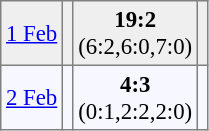<table bgcolor="#f7f8ff" cellpadding="3" cellspacing="0" border="1" style="font-size: 95%; border: gray solid 1px; border-collapse: collapse;">
<tr bgcolor="#EFEFEF">
<td><a href='#'>1 Feb</a></td>
<td></td>
<td align="center"><strong>19:2</strong><br>(6:2,6:0,7:0)</td>
<td></td>
</tr>
<tr>
<td><a href='#'>2 Feb</a></td>
<td></td>
<td align="center"><strong>4:3</strong><br>(0:1,2:2,2:0)</td>
<td></td>
</tr>
</table>
